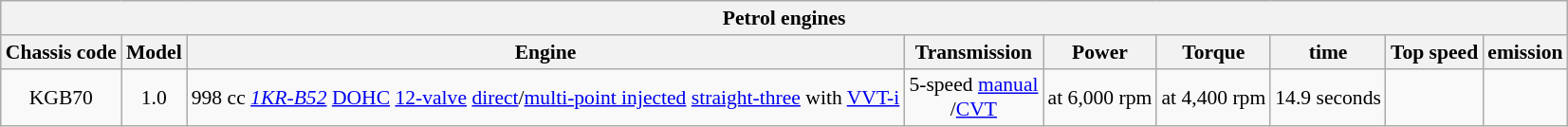<table class="wikitable" style="text-align:center; font-size:90%;">
<tr>
<th colspan="9">Petrol engines</th>
</tr>
<tr>
<th>Chassis code</th>
<th>Model</th>
<th>Engine</th>
<th>Transmission</th>
<th>Power</th>
<th>Torque</th>
<th> time</th>
<th>Top speed</th>
<th> emission</th>
</tr>
<tr>
<td>KGB70</td>
<td>1.0</td>
<td>998 cc <em><a href='#'>1KR-B52</a></em> <a href='#'>DOHC</a> <a href='#'>12-valve</a> <a href='#'>direct</a>/<a href='#'>multi-point injected</a> <a href='#'>straight-three</a> with <a href='#'>VVT-i</a></td>
<td>5-speed <a href='#'>manual</a><br>/<a href='#'>CVT</a></td>
<td> at 6,000 rpm</td>
<td> at 4,400 rpm</td>
<td>14.9 seconds</td>
<td></td>
<td></td>
</tr>
</table>
